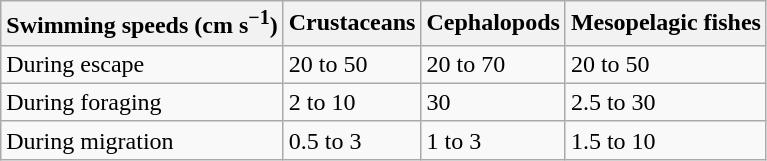<table class="wikitable">
<tr>
<th>Swimming speeds (cm s<sup>−1</sup>)</th>
<th>Crustaceans</th>
<th>Cephalopods</th>
<th>Mesopelagic fishes</th>
</tr>
<tr>
<td>During escape</td>
<td>20 to 50</td>
<td>20 to 70</td>
<td>20 to 50</td>
</tr>
<tr>
<td>During foraging</td>
<td>2 to 10</td>
<td>30</td>
<td>2.5 to 30</td>
</tr>
<tr>
<td>During migration</td>
<td>0.5 to 3</td>
<td>1 to 3</td>
<td>1.5 to 10</td>
</tr>
</table>
